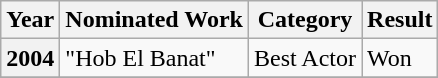<table class="wikitable plainrowheaders sortable">
<tr>
<th scope="col">Year</th>
<th scope="col">Nominated Work</th>
<th scope="col">Category</th>
<th scope="col">Result</th>
</tr>
<tr>
<th style="text-align:center;">2004</th>
<td>"Hob El Banat"</td>
<td>Best Actor</td>
<td>Won</td>
</tr>
<tr>
</tr>
</table>
